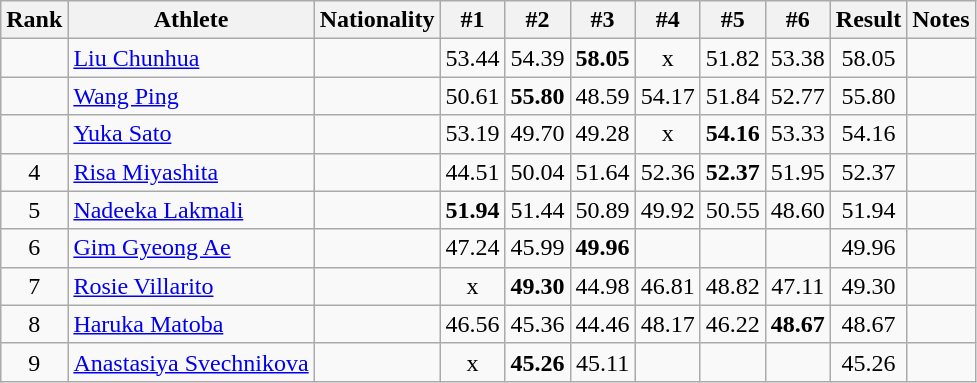<table class="wikitable sortable" style="text-align:center">
<tr>
<th>Rank</th>
<th>Athlete</th>
<th>Nationality</th>
<th>#1</th>
<th>#2</th>
<th>#3</th>
<th>#4</th>
<th>#5</th>
<th>#6</th>
<th>Result</th>
<th>Notes</th>
</tr>
<tr>
<td></td>
<td align="left"><a href='#'>Liu Chunhua</a></td>
<td align=left></td>
<td>53.44</td>
<td>54.39</td>
<td><strong>58.05</strong></td>
<td>x</td>
<td>51.82</td>
<td>53.38</td>
<td>58.05</td>
<td></td>
</tr>
<tr>
<td></td>
<td align="left"><a href='#'>Wang Ping</a></td>
<td align=left></td>
<td>50.61</td>
<td><strong>55.80</strong></td>
<td>48.59</td>
<td>54.17</td>
<td>51.84</td>
<td>52.77</td>
<td>55.80</td>
<td></td>
</tr>
<tr>
<td></td>
<td align="left"><a href='#'>Yuka Sato</a></td>
<td align=left></td>
<td>53.19</td>
<td>49.70</td>
<td>49.28</td>
<td>x</td>
<td><strong>54.16</strong></td>
<td>53.33</td>
<td>54.16</td>
<td></td>
</tr>
<tr>
<td>4</td>
<td align="left"><a href='#'>Risa Miyashita</a></td>
<td align=left></td>
<td>44.51</td>
<td>50.04</td>
<td>51.64</td>
<td>52.36</td>
<td><strong>52.37</strong></td>
<td>51.95</td>
<td>52.37</td>
<td></td>
</tr>
<tr>
<td>5</td>
<td align="left"><a href='#'>Nadeeka Lakmali</a></td>
<td align=left></td>
<td><strong>51.94</strong></td>
<td>51.44</td>
<td>50.89</td>
<td>49.92</td>
<td>50.55</td>
<td>48.60</td>
<td>51.94</td>
<td></td>
</tr>
<tr>
<td>6</td>
<td align="left"><a href='#'>Gim Gyeong Ae</a></td>
<td align=left></td>
<td>47.24</td>
<td>45.99</td>
<td><strong>49.96</strong></td>
<td></td>
<td></td>
<td></td>
<td>49.96</td>
<td></td>
</tr>
<tr>
<td>7</td>
<td align="left"><a href='#'>Rosie Villarito</a></td>
<td align=left></td>
<td>x</td>
<td><strong>49.30</strong></td>
<td>44.98</td>
<td>46.81</td>
<td>48.82</td>
<td>47.11</td>
<td>49.30</td>
<td></td>
</tr>
<tr>
<td>8</td>
<td align="left"><a href='#'>Haruka Matoba</a></td>
<td align=left></td>
<td>46.56</td>
<td>45.36</td>
<td>44.46</td>
<td>48.17</td>
<td>46.22</td>
<td><strong>48.67</strong></td>
<td>48.67</td>
<td></td>
</tr>
<tr>
<td>9</td>
<td align="left"><a href='#'>Anastasiya Svechnikova</a></td>
<td align=left></td>
<td>x</td>
<td><strong>45.26</strong></td>
<td>45.11</td>
<td></td>
<td></td>
<td></td>
<td>45.26</td>
<td></td>
</tr>
</table>
